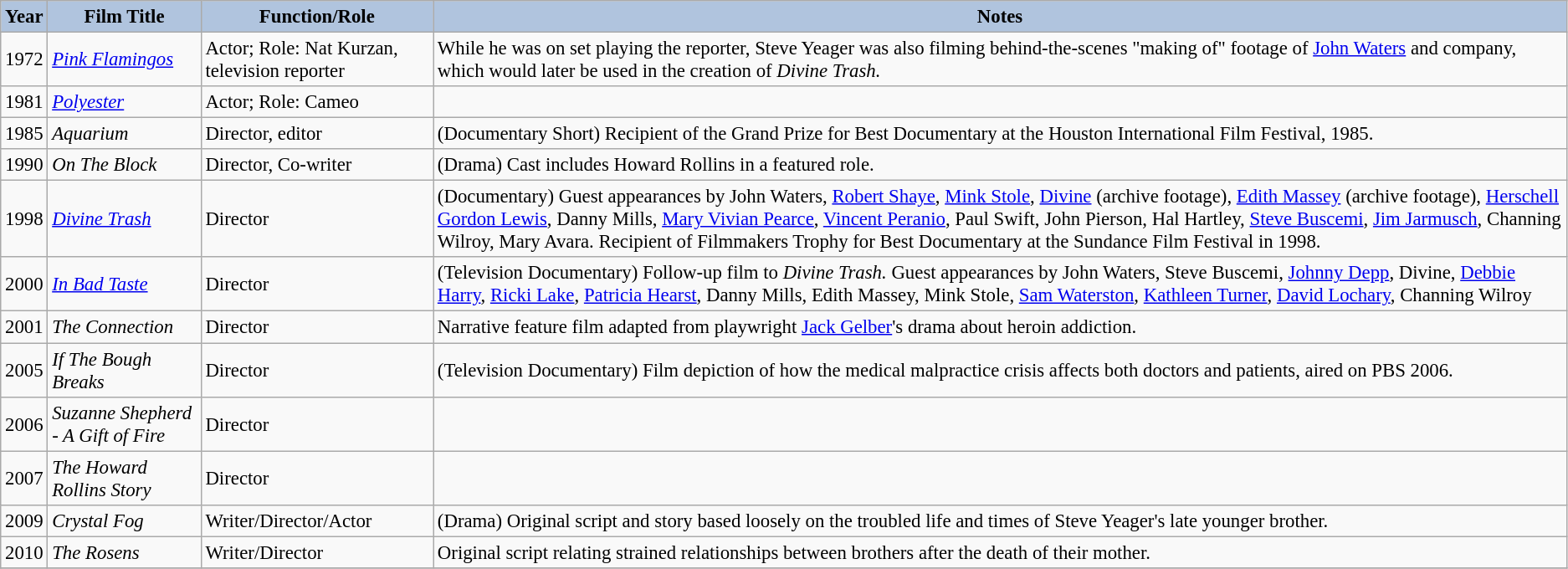<table class="wikitable" style="font-size: 95%;">
<tr>
<th style="background:#B0C4DE;">Year</th>
<th style="background:#B0C4DE;">Film Title</th>
<th style="background:#B0C4DE;">Function/Role</th>
<th style="background:#B0C4DE;">Notes</th>
</tr>
<tr>
<td rowspan="1">1972</td>
<td><em><a href='#'>Pink Flamingos</a></em></td>
<td>Actor; Role: Nat Kurzan, television reporter</td>
<td>While he was on set playing the reporter, Steve Yeager was also filming behind-the-scenes "making of" footage of <a href='#'>John Waters</a> and company, which would later be used in the creation of <em>Divine Trash.</em></td>
</tr>
<tr>
<td rowspan="1">1981</td>
<td><em><a href='#'>Polyester</a></em></td>
<td>Actor; Role: Cameo</td>
<td></td>
</tr>
<tr>
<td rowspan="1">1985</td>
<td><em>Aquarium</em></td>
<td>Director, editor</td>
<td>(Documentary Short) Recipient of the Grand Prize for Best Documentary at the Houston International Film Festival, 1985.</td>
</tr>
<tr>
<td rowspan="1">1990</td>
<td><em>On The Block</em></td>
<td>Director, Co-writer</td>
<td>(Drama) Cast includes Howard Rollins in a featured role.</td>
</tr>
<tr>
<td rowspan="1">1998</td>
<td><em><a href='#'>Divine Trash</a></em></td>
<td>Director</td>
<td>(Documentary) Guest appearances by John Waters, <a href='#'>Robert Shaye</a>, <a href='#'>Mink Stole</a>, <a href='#'>Divine</a> (archive footage), <a href='#'>Edith Massey</a> (archive footage), <a href='#'>Herschell Gordon Lewis</a>, Danny Mills, <a href='#'>Mary Vivian Pearce</a>, <a href='#'>Vincent Peranio</a>, Paul Swift, John Pierson, Hal Hartley, <a href='#'>Steve Buscemi</a>, <a href='#'>Jim Jarmusch</a>, Channing Wilroy, Mary Avara. Recipient of Filmmakers Trophy for Best Documentary at the Sundance Film Festival in 1998.</td>
</tr>
<tr>
<td rowspan="1">2000</td>
<td><em><a href='#'>In Bad Taste</a></em></td>
<td>Director</td>
<td>(Television Documentary) Follow-up film to <em>Divine Trash.</em> Guest appearances by John Waters, Steve Buscemi, <a href='#'>Johnny Depp</a>, Divine, <a href='#'>Debbie Harry</a>, <a href='#'>Ricki Lake</a>, <a href='#'>Patricia Hearst</a>, Danny Mills, Edith Massey, Mink Stole, <a href='#'>Sam Waterston</a>, <a href='#'>Kathleen Turner</a>, <a href='#'>David Lochary</a>, Channing Wilroy</td>
</tr>
<tr>
<td rowspan="1">2001</td>
<td><em>The Connection</em></td>
<td>Director</td>
<td>Narrative feature film adapted from playwright <a href='#'>Jack Gelber</a>'s drama about heroin addiction.</td>
</tr>
<tr>
<td rowspan="1">2005</td>
<td><em>If The Bough Breaks</em></td>
<td>Director</td>
<td>(Television Documentary) Film depiction of how the medical malpractice crisis affects both doctors and patients, aired on PBS 2006.</td>
</tr>
<tr>
<td rowspan="1">2006</td>
<td><em>Suzanne Shepherd - A Gift of Fire</em></td>
<td>Director</td>
<td></td>
</tr>
<tr>
<td rowspan="1">2007</td>
<td><em>The Howard Rollins Story</em></td>
<td>Director</td>
<td></td>
</tr>
<tr>
<td rowspan="1">2009</td>
<td><em>Crystal Fog</em></td>
<td>Writer/Director/Actor</td>
<td>(Drama) Original script and story based loosely on the troubled life and times of Steve Yeager's late younger brother.</td>
</tr>
<tr>
<td rowspan="1">2010</td>
<td><em>The Rosens</em></td>
<td>Writer/Director</td>
<td>Original script relating strained relationships between brothers after the death of their mother.</td>
</tr>
<tr>
</tr>
</table>
